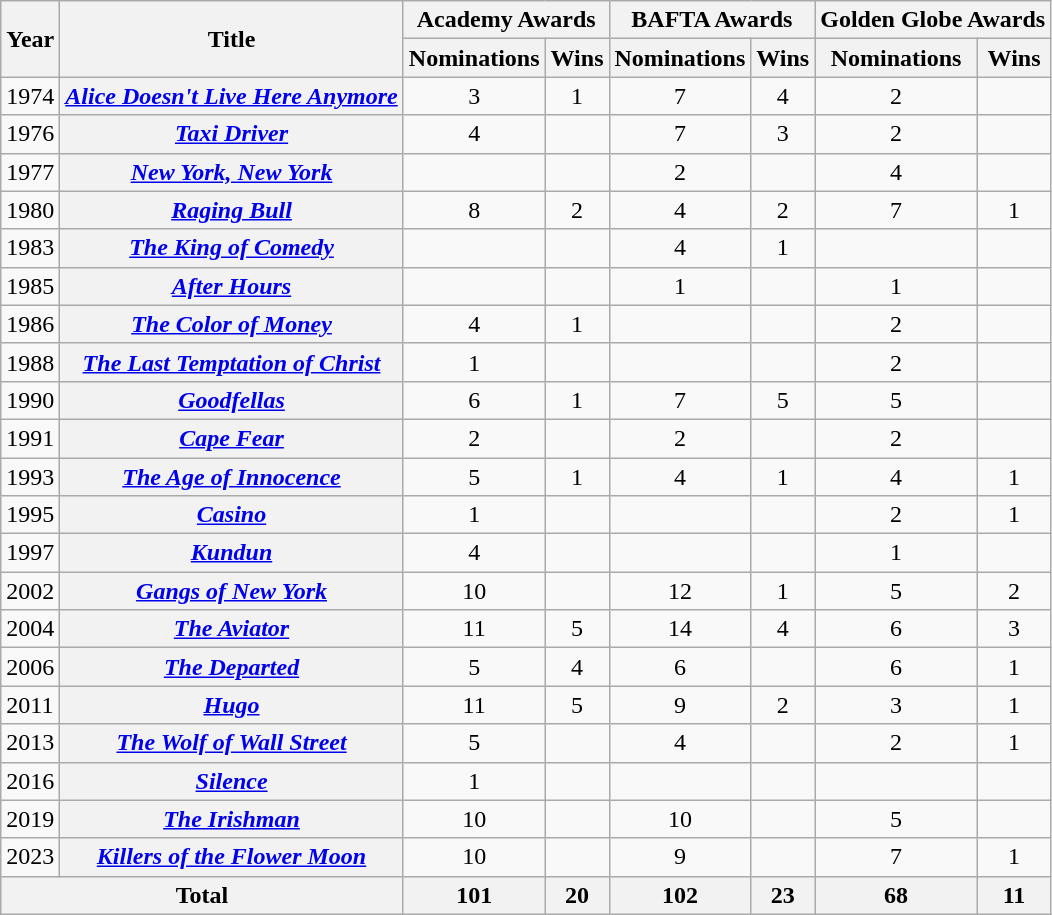<table class="wikitable plainrowheaders">
<tr>
<th scope="col" rowspan="2">Year</th>
<th scope="col" rowspan="2">Title</th>
<th scope="colgroup" colspan="2" style="text-align:center;">Academy Awards</th>
<th scope="colgroup" colspan="2" style="text-align:center;">BAFTA Awards</th>
<th scope="colgroup" colspan="2" style="text-align:center;">Golden Globe Awards</th>
</tr>
<tr>
<th scope="col">Nominations</th>
<th scope="col">Wins</th>
<th scope="col">Nominations</th>
<th scope="col">Wins</th>
<th scope="col">Nominations</th>
<th scope="col">Wins</th>
</tr>
<tr>
<td>1974</td>
<th scope="row"><em><a href='#'>Alice Doesn't Live Here Anymore</a></em></th>
<td align=center>3</td>
<td align=center>1</td>
<td align=center>7</td>
<td align=center>4</td>
<td align=center>2</td>
<td></td>
</tr>
<tr>
<td>1976</td>
<th scope="row"><em><a href='#'>Taxi Driver</a></em></th>
<td align=center>4</td>
<td></td>
<td align=center>7</td>
<td align=center>3</td>
<td align=center>2</td>
<td></td>
</tr>
<tr>
<td>1977</td>
<th scope="row"><em><a href='#'>New York, New York</a></em></th>
<td></td>
<td></td>
<td align=center>2</td>
<td></td>
<td align=center>4</td>
<td></td>
</tr>
<tr>
<td>1980</td>
<th scope="row"><em><a href='#'>Raging Bull</a></em></th>
<td align=center>8</td>
<td align=center>2</td>
<td align=center>4</td>
<td align=center>2</td>
<td align=center>7</td>
<td align=center>1</td>
</tr>
<tr>
<td>1983</td>
<th scope="row"><em><a href='#'>The King of Comedy</a></em></th>
<td></td>
<td></td>
<td align=center>4</td>
<td align=center>1</td>
<td></td>
<td></td>
</tr>
<tr>
<td>1985</td>
<th scope="row"><em><a href='#'>After Hours</a></em></th>
<td></td>
<td></td>
<td align=center>1</td>
<td></td>
<td align=center>1</td>
<td></td>
</tr>
<tr>
<td>1986</td>
<th scope="row"><em><a href='#'>The Color of Money</a></em></th>
<td align=center>4</td>
<td align=center>1</td>
<td></td>
<td></td>
<td align=center>2</td>
<td></td>
</tr>
<tr>
<td>1988</td>
<th scope="row"><em><a href='#'>The Last Temptation of Christ</a></em></th>
<td align=center>1</td>
<td></td>
<td></td>
<td></td>
<td align=center>2</td>
<td></td>
</tr>
<tr>
<td>1990</td>
<th scope="row"><em><a href='#'>Goodfellas</a></em></th>
<td align=center>6</td>
<td align=center>1</td>
<td align=center>7</td>
<td align=center>5</td>
<td align=center>5</td>
<td></td>
</tr>
<tr>
<td>1991</td>
<th scope="row"><em><a href='#'>Cape Fear</a></em></th>
<td align=center>2</td>
<td></td>
<td align=center>2</td>
<td></td>
<td align=center>2</td>
<td></td>
</tr>
<tr>
<td>1993</td>
<th scope="row"><em><a href='#'>The Age of Innocence</a></em></th>
<td align=center>5</td>
<td align=center>1</td>
<td align=center>4</td>
<td align=center>1</td>
<td align=center>4</td>
<td align=center>1</td>
</tr>
<tr>
<td>1995</td>
<th scope="row"><em><a href='#'>Casino</a></em></th>
<td align=center>1</td>
<td></td>
<td></td>
<td></td>
<td align=center>2</td>
<td align=center>1</td>
</tr>
<tr>
<td>1997</td>
<th scope="row"><em><a href='#'>Kundun</a></em></th>
<td align=center>4</td>
<td></td>
<td></td>
<td></td>
<td align=center>1</td>
<td></td>
</tr>
<tr>
<td>2002</td>
<th scope="row"><em><a href='#'>Gangs of New York</a></em></th>
<td align=center>10</td>
<td></td>
<td align=center>12</td>
<td align=center>1</td>
<td align=center>5</td>
<td align=center>2</td>
</tr>
<tr>
<td>2004</td>
<th scope="row"><em><a href='#'>The Aviator</a></em></th>
<td align=center>11</td>
<td align=center>5</td>
<td align=center>14</td>
<td align=center>4</td>
<td align=center>6</td>
<td align=center>3</td>
</tr>
<tr>
<td>2006</td>
<th scope="row"><em><a href='#'>The Departed</a></em></th>
<td align=center>5</td>
<td align=center>4</td>
<td align=center>6</td>
<td></td>
<td align=center>6</td>
<td align=center>1</td>
</tr>
<tr>
<td>2011</td>
<th scope="row"><em><a href='#'>Hugo</a></em></th>
<td align=center>11</td>
<td align=center>5</td>
<td align=center>9</td>
<td align=center>2</td>
<td align=center>3</td>
<td align=center>1</td>
</tr>
<tr>
<td>2013</td>
<th scope="row"><em><a href='#'>The Wolf of Wall Street</a></em></th>
<td align=center>5</td>
<td align=center></td>
<td align=center>4</td>
<td align=center></td>
<td align=center>2</td>
<td align=center>1</td>
</tr>
<tr>
<td>2016</td>
<th scope="row"><em><a href='#'>Silence</a></em></th>
<td align=center>1</td>
<td align=center></td>
<td align=center></td>
<td align=center></td>
<td align=center></td>
<td align=center></td>
</tr>
<tr>
<td>2019</td>
<th scope="row"><em><a href='#'>The Irishman</a></em></th>
<td align=center>10</td>
<td align=center></td>
<td align=center>10</td>
<td align=center></td>
<td align=center>5</td>
<td align=center></td>
</tr>
<tr>
<td>2023</td>
<th scope="row"><em><a href='#'>Killers of the Flower Moon</a></em></th>
<td align=center>10</td>
<td align=center></td>
<td align=center>9</td>
<td align=center></td>
<td align=center>7</td>
<td align=center>1</td>
</tr>
<tr>
<th scope="row" colspan="2">Total</th>
<th align=center>101</th>
<th align=center>20</th>
<th align=center>102</th>
<th align=center>23</th>
<th align=center>68</th>
<th align=center>11</th>
</tr>
</table>
